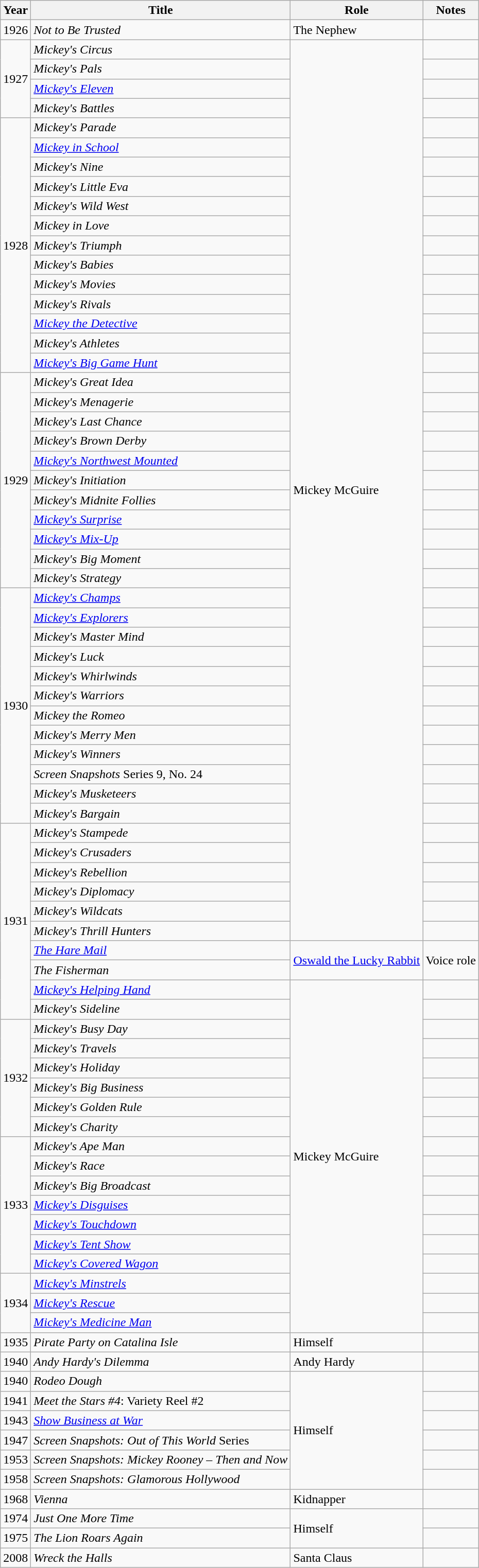<table class="wikitable sortable">
<tr>
<th>Year</th>
<th>Title</th>
<th>Role</th>
<th class="unsortable">Notes</th>
</tr>
<tr>
<td>1926</td>
<td><em>Not to Be Trusted</em></td>
<td>The Nephew</td>
<td></td>
</tr>
<tr>
<td rowspan="4">1927</td>
<td><em>Mickey's Circus</em></td>
<td rowspan="46">Mickey McGuire</td>
<td></td>
</tr>
<tr>
<td><em>Mickey's Pals</em></td>
<td></td>
</tr>
<tr>
<td><em><a href='#'>Mickey's Eleven</a></em></td>
<td></td>
</tr>
<tr>
<td><em>Mickey's Battles</em></td>
<td></td>
</tr>
<tr>
<td rowspan="13">1928</td>
<td><em>Mickey's Parade</em></td>
<td></td>
</tr>
<tr>
<td><em><a href='#'>Mickey in School</a></em></td>
<td></td>
</tr>
<tr>
<td><em>Mickey's Nine</em></td>
<td></td>
</tr>
<tr>
<td><em>Mickey's Little Eva</em></td>
<td></td>
</tr>
<tr>
<td><em>Mickey's Wild West</em></td>
<td></td>
</tr>
<tr>
<td><em>Mickey in Love</em></td>
<td></td>
</tr>
<tr>
<td><em>Mickey's Triumph</em></td>
<td></td>
</tr>
<tr>
<td><em>Mickey's Babies</em></td>
<td></td>
</tr>
<tr>
<td><em>Mickey's Movies</em></td>
<td></td>
</tr>
<tr>
<td><em>Mickey's Rivals</em></td>
<td></td>
</tr>
<tr>
<td><em><a href='#'>Mickey the Detective</a></em></td>
<td></td>
</tr>
<tr>
<td><em>Mickey's Athletes</em></td>
<td></td>
</tr>
<tr>
<td><em><a href='#'>Mickey's Big Game Hunt</a></em></td>
<td></td>
</tr>
<tr>
<td rowspan="11">1929</td>
<td><em>Mickey's Great Idea</em></td>
<td></td>
</tr>
<tr>
<td><em>Mickey's Menagerie</em></td>
<td></td>
</tr>
<tr>
<td><em>Mickey's Last Chance</em></td>
<td></td>
</tr>
<tr>
<td><em>Mickey's Brown Derby</em></td>
<td></td>
</tr>
<tr>
<td><em><a href='#'>Mickey's Northwest Mounted</a></em></td>
<td></td>
</tr>
<tr>
<td><em>Mickey's Initiation</em></td>
<td></td>
</tr>
<tr>
<td><em>Mickey's Midnite Follies</em></td>
<td></td>
</tr>
<tr>
<td><em><a href='#'>Mickey's Surprise</a></em></td>
<td></td>
</tr>
<tr>
<td><em><a href='#'>Mickey's Mix-Up</a></em></td>
<td></td>
</tr>
<tr>
<td><em>Mickey's Big Moment</em></td>
<td></td>
</tr>
<tr>
<td><em>Mickey's Strategy</em></td>
<td></td>
</tr>
<tr>
<td rowspan="12">1930</td>
<td><em><a href='#'>Mickey's Champs</a></em></td>
<td></td>
</tr>
<tr>
<td><em><a href='#'>Mickey's Explorers</a></em></td>
<td></td>
</tr>
<tr>
<td><em>Mickey's Master Mind</em></td>
<td></td>
</tr>
<tr>
<td><em>Mickey's Luck</em></td>
<td></td>
</tr>
<tr>
<td><em>Mickey's Whirlwinds</em></td>
<td></td>
</tr>
<tr>
<td><em>Mickey's Warriors</em></td>
<td></td>
</tr>
<tr>
<td><em>Mickey the Romeo</em></td>
<td></td>
</tr>
<tr>
<td><em>Mickey's Merry Men</em></td>
<td></td>
</tr>
<tr>
<td><em>Mickey's Winners</em></td>
<td></td>
</tr>
<tr>
<td><em>Screen Snapshots</em> Series 9, No. 24</td>
<td></td>
</tr>
<tr>
<td><em>Mickey's Musketeers</em></td>
<td></td>
</tr>
<tr>
<td><em>Mickey's Bargain</em></td>
<td></td>
</tr>
<tr>
<td rowspan="10">1931</td>
<td><em>Mickey's Stampede</em></td>
<td></td>
</tr>
<tr>
<td><em>Mickey's Crusaders</em></td>
<td></td>
</tr>
<tr>
<td><em>Mickey's Rebellion</em></td>
<td></td>
</tr>
<tr>
<td><em>Mickey's Diplomacy</em></td>
<td></td>
</tr>
<tr>
<td><em>Mickey's Wildcats</em></td>
<td></td>
</tr>
<tr>
<td><em>Mickey's Thrill Hunters</em></td>
<td></td>
</tr>
<tr>
<td><em><a href='#'>The Hare Mail</a></em></td>
<td rowspan="2"><a href='#'>Oswald the Lucky Rabbit</a></td>
<td rowspan="2">Voice role</td>
</tr>
<tr>
<td><em>The Fisherman</em></td>
</tr>
<tr>
<td><em><a href='#'>Mickey's Helping Hand</a></em></td>
<td rowspan="18">Mickey McGuire</td>
<td></td>
</tr>
<tr>
<td><em>Mickey's Sideline</em></td>
<td></td>
</tr>
<tr>
<td rowspan="6">1932</td>
<td><em>Mickey's Busy Day</em></td>
<td></td>
</tr>
<tr>
<td><em>Mickey's Travels</em></td>
<td></td>
</tr>
<tr>
<td><em>Mickey's Holiday</em></td>
<td></td>
</tr>
<tr>
<td><em>Mickey's Big Business</em></td>
<td></td>
</tr>
<tr>
<td><em>Mickey's Golden Rule</em></td>
<td></td>
</tr>
<tr>
<td><em>Mickey's Charity</em></td>
<td></td>
</tr>
<tr>
<td rowspan="7">1933</td>
<td><em>Mickey's Ape Man</em></td>
<td></td>
</tr>
<tr>
<td><em>Mickey's Race</em></td>
<td></td>
</tr>
<tr>
<td><em>Mickey's Big Broadcast</em></td>
<td></td>
</tr>
<tr>
<td><em><a href='#'>Mickey's Disguises</a></em></td>
<td></td>
</tr>
<tr>
<td><em><a href='#'>Mickey's Touchdown</a></em></td>
<td></td>
</tr>
<tr>
<td><em><a href='#'>Mickey's Tent Show</a></em></td>
<td></td>
</tr>
<tr>
<td><em><a href='#'>Mickey's Covered Wagon</a></em></td>
<td></td>
</tr>
<tr>
<td rowspan="3">1934</td>
<td><em><a href='#'>Mickey's Minstrels</a></em></td>
<td></td>
</tr>
<tr>
<td><em><a href='#'>Mickey's Rescue</a></em></td>
<td></td>
</tr>
<tr>
<td><em><a href='#'>Mickey's Medicine Man</a></em></td>
<td></td>
</tr>
<tr>
<td>1935</td>
<td><em>Pirate Party on Catalina Isle</em></td>
<td>Himself</td>
<td></td>
</tr>
<tr>
<td>1940</td>
<td><em>Andy Hardy's Dilemma</em></td>
<td>Andy Hardy</td>
<td></td>
</tr>
<tr>
<td>1940</td>
<td><em>Rodeo Dough</em></td>
<td rowspan="6">Himself</td>
<td></td>
</tr>
<tr>
<td>1941</td>
<td><em>Meet the Stars #4</em>: Variety Reel #2</td>
<td></td>
</tr>
<tr>
<td>1943</td>
<td><em><a href='#'>Show Business at War</a></em></td>
<td></td>
</tr>
<tr>
<td>1947</td>
<td><em>Screen Snapshots: Out of This World</em> Series</td>
<td></td>
</tr>
<tr>
<td>1953</td>
<td><em>Screen Snapshots: Mickey Rooney – Then and Now</em></td>
<td></td>
</tr>
<tr>
<td>1958</td>
<td><em>Screen Snapshots: Glamorous Hollywood</em></td>
<td></td>
</tr>
<tr>
<td>1968</td>
<td><em>Vienna</em></td>
<td>Kidnapper</td>
<td></td>
</tr>
<tr>
<td>1974</td>
<td><em>Just One More Time</em></td>
<td rowspan="2">Himself</td>
<td></td>
</tr>
<tr>
<td>1975</td>
<td><em>The Lion Roars Again</em></td>
<td></td>
</tr>
<tr>
<td>2008</td>
<td><em>Wreck the Halls</em></td>
<td>Santa Claus</td>
<td></td>
</tr>
</table>
